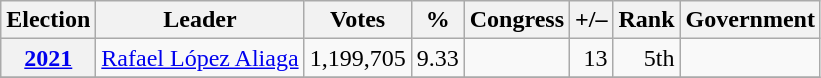<table class=wikitable style=text-align:right>
<tr>
<th>Election</th>
<th>Leader</th>
<th>Votes</th>
<th>%</th>
<th>Congress</th>
<th>+/–</th>
<th>Rank</th>
<th>Government</th>
</tr>
<tr>
<th><a href='#'>2021</a></th>
<td align=left><a href='#'>Rafael López Aliaga</a></td>
<td>1,199,705</td>
<td>9.33</td>
<td></td>
<td> 13</td>
<td> 5th</td>
<td></td>
</tr>
<tr>
</tr>
</table>
